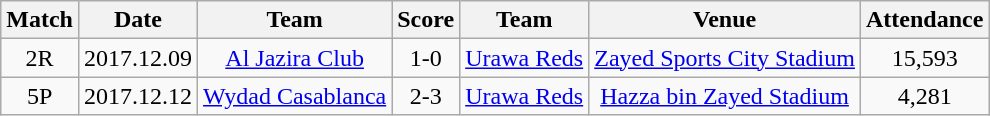<table class="wikitable" style="text-align:center;">
<tr>
<th>Match</th>
<th>Date</th>
<th>Team</th>
<th>Score</th>
<th>Team</th>
<th>Venue</th>
<th>Attendance</th>
</tr>
<tr>
<td>2R</td>
<td>2017.12.09</td>
<td><a href='#'>Al Jazira Club</a></td>
<td>1-0</td>
<td><a href='#'>Urawa Reds</a></td>
<td><a href='#'>Zayed Sports City Stadium</a></td>
<td>15,593</td>
</tr>
<tr>
<td>5P</td>
<td>2017.12.12</td>
<td><a href='#'>Wydad Casablanca</a></td>
<td>2-3</td>
<td><a href='#'>Urawa Reds</a></td>
<td><a href='#'>Hazza bin Zayed Stadium</a></td>
<td>4,281</td>
</tr>
</table>
